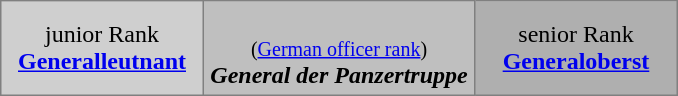<table class="toccolours" border="1" cellpadding="4" cellspacing="0" style="border-collapse: collapse; margin: 0.5em auto; clear: both;">
<tr>
<td width="30%" align="center" style="background:#cfcfcf;">junior Rank<br><strong><a href='#'>Generalleutnant</a></strong></td>
<td width="40%" align="center" style="background:#bfbfbf;"><br><small>(<a href='#'>German officer rank</a>)</small><br><strong><em>General der Panzertruppe</em></strong></td>
<td width="30%" align="center" style="background:#afafaf;">senior Rank<br><strong><a href='#'>Generaloberst</a></strong></td>
</tr>
</table>
